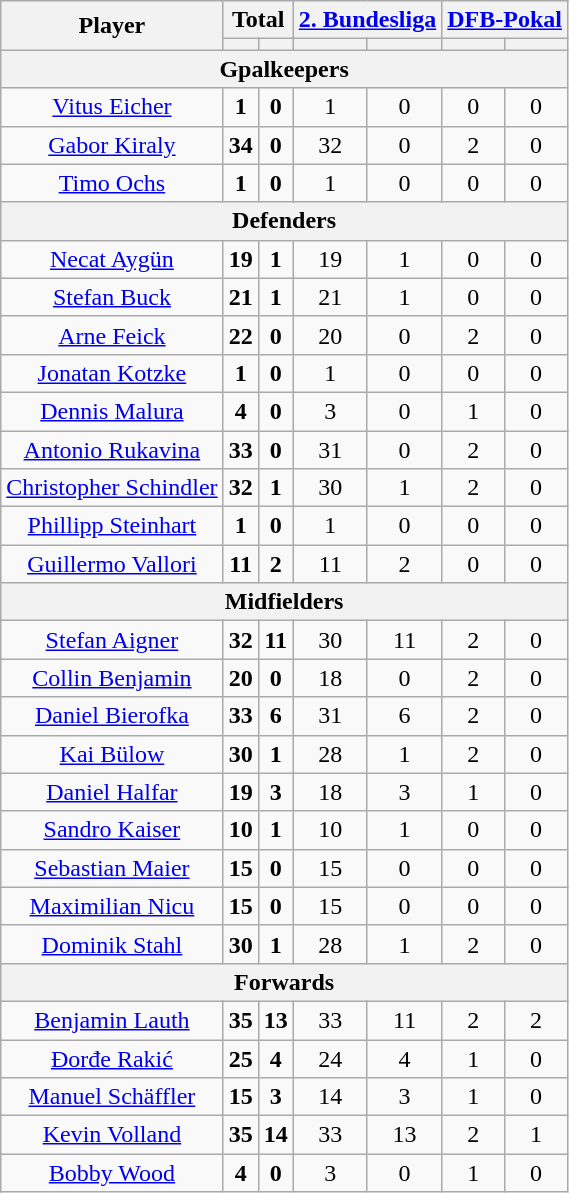<table class="wikitable" style="text-align:center;">
<tr>
<th rowspan="2">Player</th>
<th colspan="2">Total</th>
<th colspan="2"><a href='#'>2. Bundesliga</a></th>
<th colspan="2"><a href='#'>DFB-Pokal</a></th>
</tr>
<tr>
<th></th>
<th></th>
<th></th>
<th></th>
<th></th>
<th></th>
</tr>
<tr>
<th colspan="10">Gpalkeepers</th>
</tr>
<tr>
<td><a href='#'>Vitus Eicher</a></td>
<td><strong>1</strong></td>
<td><strong>0</strong></td>
<td>1</td>
<td>0</td>
<td>0</td>
<td>0</td>
</tr>
<tr>
<td><a href='#'>Gabor Kiraly</a></td>
<td><strong>34</strong></td>
<td><strong>0</strong></td>
<td>32</td>
<td>0</td>
<td>2</td>
<td>0</td>
</tr>
<tr>
<td><a href='#'>Timo Ochs</a></td>
<td><strong>1</strong></td>
<td><strong>0</strong></td>
<td>1</td>
<td>0</td>
<td>0</td>
<td>0</td>
</tr>
<tr>
<th colspan="10">Defenders</th>
</tr>
<tr>
<td><a href='#'>Necat Aygün</a></td>
<td><strong>19</strong></td>
<td><strong>1</strong></td>
<td>19</td>
<td>1</td>
<td>0</td>
<td>0</td>
</tr>
<tr>
<td><a href='#'>Stefan Buck</a></td>
<td><strong>21</strong></td>
<td><strong>1</strong></td>
<td>21</td>
<td>1</td>
<td>0</td>
<td>0</td>
</tr>
<tr>
<td><a href='#'>Arne Feick</a></td>
<td><strong>22</strong></td>
<td><strong>0</strong></td>
<td>20</td>
<td>0</td>
<td>2</td>
<td>0</td>
</tr>
<tr>
<td><a href='#'>Jonatan Kotzke</a></td>
<td><strong>1</strong></td>
<td><strong>0</strong></td>
<td>1</td>
<td>0</td>
<td>0</td>
<td>0</td>
</tr>
<tr>
<td><a href='#'>Dennis Malura</a></td>
<td><strong>4</strong></td>
<td><strong>0</strong></td>
<td>3</td>
<td>0</td>
<td>1</td>
<td>0</td>
</tr>
<tr>
<td><a href='#'>Antonio Rukavina</a></td>
<td><strong>33</strong></td>
<td><strong>0</strong></td>
<td>31</td>
<td>0</td>
<td>2</td>
<td>0</td>
</tr>
<tr>
<td><a href='#'>Christopher Schindler</a></td>
<td><strong>32</strong></td>
<td><strong>1</strong></td>
<td>30</td>
<td>1</td>
<td>2</td>
<td>0</td>
</tr>
<tr>
<td><a href='#'>Phillipp Steinhart</a></td>
<td><strong>1</strong></td>
<td><strong>0</strong></td>
<td>1</td>
<td>0</td>
<td>0</td>
<td>0</td>
</tr>
<tr>
<td><a href='#'>Guillermo Vallori</a></td>
<td><strong>11</strong></td>
<td><strong>2</strong></td>
<td>11</td>
<td>2</td>
<td>0</td>
<td>0</td>
</tr>
<tr>
<th colspan="10">Midfielders</th>
</tr>
<tr>
<td><a href='#'>Stefan Aigner</a></td>
<td><strong>32</strong></td>
<td><strong>11</strong></td>
<td>30</td>
<td>11</td>
<td>2</td>
<td>0</td>
</tr>
<tr>
<td><a href='#'>Collin Benjamin</a></td>
<td><strong>20</strong></td>
<td><strong>0</strong></td>
<td>18</td>
<td>0</td>
<td>2</td>
<td>0</td>
</tr>
<tr>
<td><a href='#'>Daniel Bierofka</a></td>
<td><strong>33</strong></td>
<td><strong>6</strong></td>
<td>31</td>
<td>6</td>
<td>2</td>
<td>0</td>
</tr>
<tr>
<td><a href='#'>Kai Bülow</a></td>
<td><strong>30</strong></td>
<td><strong>1</strong></td>
<td>28</td>
<td>1</td>
<td>2</td>
<td>0</td>
</tr>
<tr>
<td><a href='#'>Daniel Halfar</a></td>
<td><strong>19</strong></td>
<td><strong>3</strong></td>
<td>18</td>
<td>3</td>
<td>1</td>
<td>0</td>
</tr>
<tr>
<td><a href='#'>Sandro Kaiser</a></td>
<td><strong>10</strong></td>
<td><strong>1</strong></td>
<td>10</td>
<td>1</td>
<td>0</td>
<td>0</td>
</tr>
<tr>
<td><a href='#'>Sebastian Maier</a></td>
<td><strong>15</strong></td>
<td><strong>0</strong></td>
<td>15</td>
<td>0</td>
<td>0</td>
<td>0</td>
</tr>
<tr>
<td><a href='#'>Maximilian Nicu</a></td>
<td><strong>15</strong></td>
<td><strong>0</strong></td>
<td>15</td>
<td>0</td>
<td>0</td>
<td>0</td>
</tr>
<tr>
<td><a href='#'>Dominik Stahl</a></td>
<td><strong>30</strong></td>
<td><strong>1</strong></td>
<td>28</td>
<td>1</td>
<td>2</td>
<td>0</td>
</tr>
<tr>
<th colspan="10">Forwards</th>
</tr>
<tr>
<td><a href='#'>Benjamin Lauth</a></td>
<td><strong>35</strong></td>
<td><strong>13</strong></td>
<td>33</td>
<td>11</td>
<td>2</td>
<td>2</td>
</tr>
<tr>
<td><a href='#'>Đorđe Rakić</a></td>
<td><strong>25</strong></td>
<td><strong>4</strong></td>
<td>24</td>
<td>4</td>
<td>1</td>
<td>0</td>
</tr>
<tr>
<td><a href='#'>Manuel Schäffler</a></td>
<td><strong>15</strong></td>
<td><strong>3</strong></td>
<td>14</td>
<td>3</td>
<td>1</td>
<td>0</td>
</tr>
<tr>
<td><a href='#'>Kevin Volland</a></td>
<td><strong>35</strong></td>
<td><strong>14</strong></td>
<td>33</td>
<td>13</td>
<td>2</td>
<td>1</td>
</tr>
<tr>
<td><a href='#'>Bobby Wood</a></td>
<td><strong>4</strong></td>
<td><strong>0</strong></td>
<td>3</td>
<td>0</td>
<td>1</td>
<td>0</td>
</tr>
</table>
